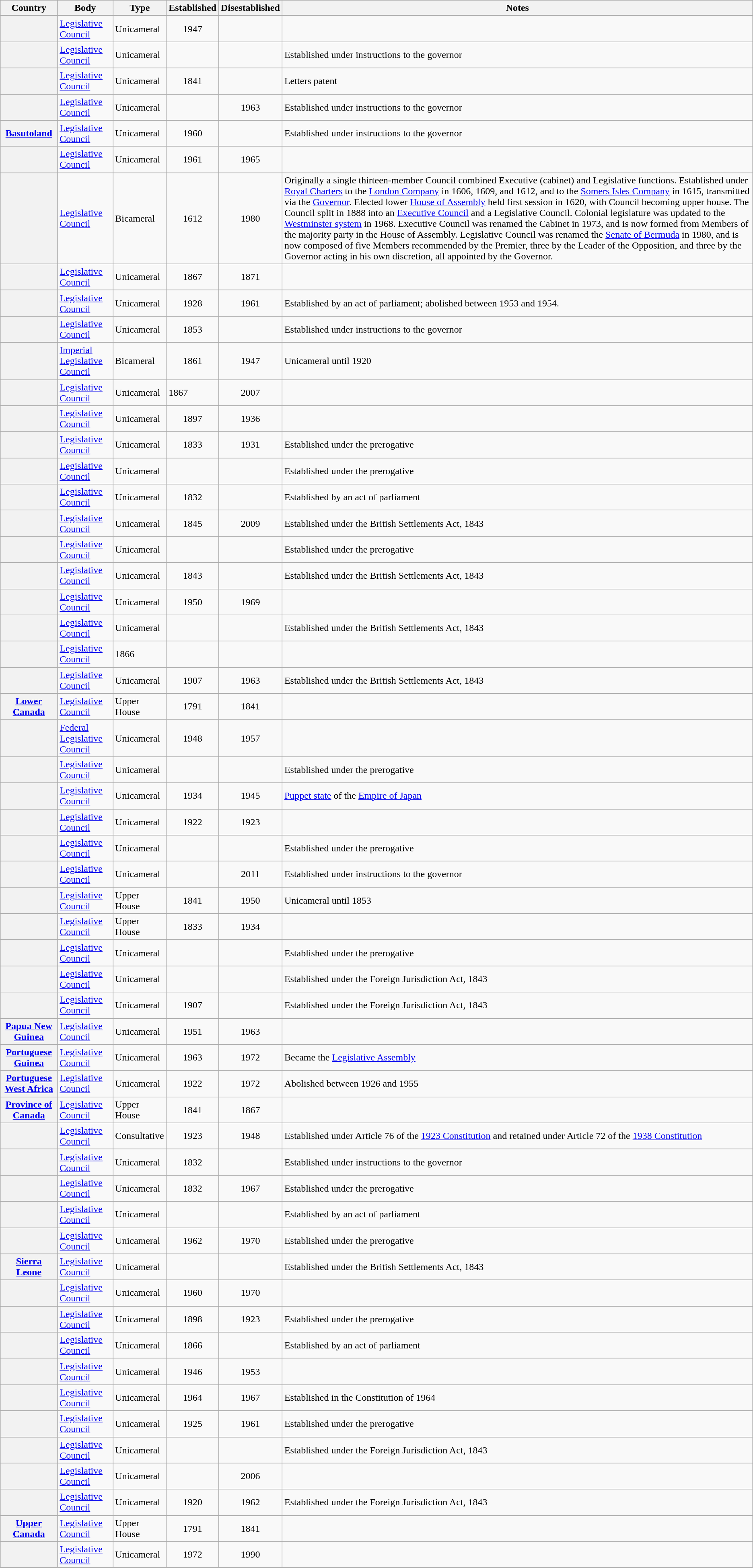<table class="wikitable sortable">
<tr>
<th scope="col">Country</th>
<th scope="col">Body</th>
<th scope="col">Type</th>
<th scope="col">Established</th>
<th scope="col">Disestablished</th>
<th scope="col">Notes</th>
</tr>
<tr>
<th scope="row"></th>
<td><a href='#'>Legislative Council</a></td>
<td>Unicameral</td>
<td align=center>1947</td>
<td align=center></td>
<td></td>
</tr>
<tr>
<th scope="row"></th>
<td><a href='#'>Legislative Council</a></td>
<td>Unicameral</td>
<td align=center></td>
<td align=center></td>
<td>Established under instructions to the governor</td>
</tr>
<tr>
<th scope="row"></th>
<td><a href='#'>Legislative Council</a></td>
<td>Unicameral</td>
<td align=center>1841</td>
<td align=center></td>
<td>Letters patent</td>
</tr>
<tr>
<th scope="row"></th>
<td><a href='#'>Legislative Council</a></td>
<td>Unicameral</td>
<td align=center></td>
<td align=center>1963</td>
<td>Established under instructions to the governor</td>
</tr>
<tr>
<th scope="row"> <a href='#'>Basutoland</a></th>
<td><a href='#'>Legislative Council</a></td>
<td>Unicameral</td>
<td align=center>1960</td>
<td align=center></td>
<td>Established under instructions to the governor</td>
</tr>
<tr>
<th scope="row"></th>
<td><a href='#'>Legislative Council</a></td>
<td>Unicameral</td>
<td align=center>1961</td>
<td align=center>1965</td>
<td></td>
</tr>
<tr>
<th scope="row"></th>
<td><a href='#'>Legislative Council</a></td>
<td>Bicameral</td>
<td align=center>1612</td>
<td align=center>1980</td>
<td>Originally a single thirteen-member Council combined Executive (cabinet) and Legislative functions. Established under <a href='#'>Royal Charters</a> to the <a href='#'>London Company</a> in 1606, 1609, and 1612, and to the <a href='#'>Somers Isles Company</a> in 1615, transmitted via the <a href='#'>Governor</a>. Elected lower <a href='#'>House of Assembly</a> held first session in 1620, with Council becoming upper house. The Council split in 1888 into an <a href='#'>Executive Council</a> and a Legislative Council. Colonial legislature was updated to the <a href='#'>Westminster system</a> in 1968. Executive Council was renamed the Cabinet in 1973, and is now formed from Members of the majority party in the House of Assembly. Legislative Council was renamed the <a href='#'>Senate of Bermuda</a> in 1980, and is now composed of five Members recommended by the Premier, three by the Leader of the Opposition, and three by the Governor acting in his own discretion, all appointed by the Governor.</td>
</tr>
<tr>
<th scope="row"></th>
<td><a href='#'>Legislative Council</a></td>
<td>Unicameral</td>
<td align=center>1867</td>
<td align=center>1871</td>
<td></td>
</tr>
<tr>
<th scope="row"></th>
<td><a href='#'>Legislative Council</a></td>
<td>Unicameral</td>
<td align=center>1928</td>
<td align=center>1961</td>
<td>Established by an act of parliament; abolished between 1953 and 1954.</td>
</tr>
<tr>
<th scope="row"></th>
<td><a href='#'>Legislative Council</a></td>
<td>Unicameral</td>
<td align=center>1853</td>
<td align=center></td>
<td>Established under instructions to the governor</td>
</tr>
<tr>
<th scope="row"></th>
<td><a href='#'>Imperial Legislative Council</a></td>
<td>Bicameral</td>
<td align=center>1861</td>
<td align=center>1947</td>
<td>Unicameral until 1920</td>
</tr>
<tr>
<th scope="row"></th>
<td><a href='#'>Legislative Council</a></td>
<td>Unicameral</td>
<td>1867</td>
<td align=center>2007</td>
<td></td>
</tr>
<tr>
<th scope="row"></th>
<td><a href='#'>Legislative Council</a></td>
<td>Unicameral</td>
<td align=center>1897</td>
<td align=center>1936</td>
<td></td>
</tr>
<tr>
<th scope="row"></th>
<td><a href='#'>Legislative Council</a></td>
<td>Unicameral</td>
<td align=center>1833</td>
<td align=center>1931</td>
<td>Established under the prerogative</td>
</tr>
<tr>
<th scope="row"></th>
<td><a href='#'>Legislative Council</a></td>
<td>Unicameral</td>
<td align=center></td>
<td align=center></td>
<td>Established under the prerogative</td>
</tr>
<tr>
<th scope="row"></th>
<td><a href='#'>Legislative Council</a></td>
<td>Unicameral</td>
<td align=center>1832</td>
<td align=center></td>
<td>Established by an act of parliament</td>
</tr>
<tr>
<th scope="row"></th>
<td><a href='#'>Legislative Council</a></td>
<td>Unicameral</td>
<td align=center>1845</td>
<td align=center>2009</td>
<td>Established under the British Settlements Act, 1843</td>
</tr>
<tr>
<th scope="row"></th>
<td><a href='#'>Legislative Council</a></td>
<td>Unicameral</td>
<td align=center></td>
<td align=center></td>
<td>Established under the prerogative</td>
</tr>
<tr>
<th scope="row"></th>
<td><a href='#'>Legislative Council</a></td>
<td>Unicameral</td>
<td align=center>1843</td>
<td align=center></td>
<td>Established under the British Settlements Act, 1843</td>
</tr>
<tr>
<th scope="row"></th>
<td><a href='#'>Legislative Council</a></td>
<td>Unicameral</td>
<td align=center>1950</td>
<td align=center>1969</td>
<td></td>
</tr>
<tr>
<th scope="row"></th>
<td><a href='#'>Legislative Council</a></td>
<td>Unicameral</td>
<td align=center></td>
<td align=center></td>
<td>Established under the British Settlements Act, 1843</td>
</tr>
<tr>
<th scope="row"></th>
<td><a href='#'>Legislative Council</a></td>
<td>1866</td>
<td align=center></td>
<td align=center></td>
<td></td>
</tr>
<tr>
<th scope="row"></th>
<td><a href='#'>Legislative Council</a></td>
<td>Unicameral</td>
<td align=center>1907</td>
<td align=center>1963</td>
<td>Established under the British Settlements Act, 1843</td>
</tr>
<tr>
<th scope="row"> <a href='#'>Lower Canada</a></th>
<td><a href='#'>Legislative Council</a></td>
<td>Upper House</td>
<td align=center>1791</td>
<td align=center>1841</td>
<td></td>
</tr>
<tr>
<th scope="row"></th>
<td><a href='#'>Federal Legislative Council</a></td>
<td>Unicameral</td>
<td align=center>1948</td>
<td align=center>1957</td>
<td></td>
</tr>
<tr>
<th scope="row"></th>
<td><a href='#'>Legislative Council</a></td>
<td>Unicameral</td>
<td align=center></td>
<td align=center></td>
<td>Established under the prerogative</td>
</tr>
<tr>
<th scope="row"></th>
<td><a href='#'>Legislative Council</a></td>
<td>Unicameral</td>
<td align=center>1934</td>
<td align=center>1945</td>
<td><a href='#'>Puppet state</a> of the <a href='#'>Empire of Japan</a></td>
</tr>
<tr>
<th scope="row"></th>
<td><a href='#'>Legislative Council</a></td>
<td>Unicameral</td>
<td align=center>1922</td>
<td align=center>1923</td>
<td></td>
</tr>
<tr>
<th scope="row"></th>
<td><a href='#'>Legislative Council</a></td>
<td>Unicameral</td>
<td align=center></td>
<td align=center></td>
<td>Established under the prerogative</td>
</tr>
<tr>
<th scope="row"></th>
<td><a href='#'>Legislative Council</a></td>
<td>Unicameral</td>
<td align=center></td>
<td align=center>2011</td>
<td>Established under instructions to the governor</td>
</tr>
<tr>
<th scope="row"></th>
<td><a href='#'>Legislative Council</a></td>
<td>Upper House</td>
<td align=center>1841</td>
<td align=center>1950</td>
<td>Unicameral until 1853</td>
</tr>
<tr>
<th scope="row"></th>
<td><a href='#'>Legislative Council</a></td>
<td>Upper House</td>
<td align=center>1833</td>
<td align=center>1934</td>
<td></td>
</tr>
<tr>
<th scope="row"></th>
<td><a href='#'>Legislative Council</a></td>
<td>Unicameral</td>
<td align=center></td>
<td align=center></td>
<td>Established under the prerogative</td>
</tr>
<tr>
<th scope="row"></th>
<td><a href='#'>Legislative Council</a></td>
<td>Unicameral</td>
<td align=center></td>
<td align=center></td>
<td>Established under the Foreign Jurisdiction Act, 1843</td>
</tr>
<tr>
<th scope="row"></th>
<td><a href='#'>Legislative Council</a></td>
<td>Unicameral</td>
<td align=center>1907</td>
<td align=center></td>
<td>Established under the Foreign Jurisdiction Act, 1843</td>
</tr>
<tr>
<th scope="row"> <a href='#'>Papua New Guinea</a></th>
<td><a href='#'>Legislative Council</a></td>
<td>Unicameral</td>
<td align=center>1951</td>
<td align=center>1963</td>
<td></td>
</tr>
<tr>
<th scope="row"> <a href='#'>Portuguese Guinea</a></th>
<td><a href='#'>Legislative Council</a></td>
<td>Unicameral</td>
<td align=center>1963</td>
<td align=center>1972</td>
<td>Became the <a href='#'>Legislative Assembly</a></td>
</tr>
<tr>
<th scope="row"> <a href='#'>Portuguese West Africa</a></th>
<td><a href='#'>Legislative Council</a></td>
<td>Unicameral</td>
<td align=center>1922</td>
<td align=center>1972</td>
<td>Abolished between 1926 and 1955</td>
</tr>
<tr>
<th scope="row"> <a href='#'>Province of Canada</a></th>
<td><a href='#'>Legislative Council</a></td>
<td>Upper House</td>
<td align=center>1841</td>
<td align=center>1867</td>
<td></td>
</tr>
<tr>
<th scope="row"></th>
<td><a href='#'>Legislative Council</a></td>
<td>Consultative</td>
<td align=center>1923</td>
<td align=center>1948</td>
<td>Established under Article 76 of the <a href='#'>1923 Constitution</a> and retained under Article 72 of the <a href='#'>1938 Constitution</a></td>
</tr>
<tr>
<th scope="row"></th>
<td><a href='#'>Legislative Council</a></td>
<td>Unicameral</td>
<td align=center>1832</td>
<td align=center></td>
<td>Established under instructions to the governor</td>
</tr>
<tr>
<th scope="row"></th>
<td><a href='#'>Legislative Council</a></td>
<td>Unicameral</td>
<td align=center>1832</td>
<td align=center>1967</td>
<td>Established under the prerogative</td>
</tr>
<tr>
<th scope="row"></th>
<td><a href='#'>Legislative Council</a></td>
<td>Unicameral</td>
<td align=center></td>
<td align=center></td>
<td>Established by an act of parliament</td>
</tr>
<tr>
<th scope="row"></th>
<td><a href='#'>Legislative Council</a></td>
<td>Unicameral</td>
<td align=center>1962</td>
<td align=center>1970</td>
<td>Established under the prerogative</td>
</tr>
<tr>
<th scope="row"> <a href='#'>Sierra Leone</a></th>
<td><a href='#'>Legislative Council</a></td>
<td>Unicameral</td>
<td align=center></td>
<td align=center></td>
<td>Established under the British Settlements Act, 1843</td>
</tr>
<tr>
<th scope="row"></th>
<td><a href='#'>Legislative Council</a></td>
<td>Unicameral</td>
<td align=center>1960</td>
<td align=center>1970</td>
<td></td>
</tr>
<tr>
<th scope="row"></th>
<td><a href='#'>Legislative Council</a></td>
<td>Unicameral</td>
<td align=center>1898</td>
<td align=center>1923</td>
<td>Established under the prerogative</td>
</tr>
<tr>
<th scope="row"></th>
<td><a href='#'>Legislative Council</a></td>
<td>Unicameral</td>
<td align=center>1866</td>
<td></td>
<td>Established by an act of parliament</td>
</tr>
<tr>
<th scope="row"></th>
<td><a href='#'>Legislative Council</a></td>
<td>Unicameral</td>
<td align=center>1946</td>
<td align=center>1953</td>
<td></td>
</tr>
<tr>
<th scope="row"></th>
<td><a href='#'>Legislative Council</a></td>
<td>Unicameral</td>
<td align=center>1964</td>
<td align=center>1967</td>
<td>Established in the Constitution of 1964</td>
</tr>
<tr>
<th scope="row"></th>
<td><a href='#'>Legislative Council</a></td>
<td>Unicameral</td>
<td align=center>1925</td>
<td align=center>1961</td>
<td>Established under the prerogative</td>
</tr>
<tr>
<th scope="row"></th>
<td><a href='#'>Legislative Council</a></td>
<td>Unicameral</td>
<td align=center></td>
<td align=center></td>
<td>Established under the Foreign Jurisdiction Act, 1843</td>
</tr>
<tr>
<th scope="row"></th>
<td><a href='#'>Legislative Council</a></td>
<td>Unicameral</td>
<td></td>
<td align=center>2006</td>
<td></td>
</tr>
<tr>
<th scope="row"></th>
<td><a href='#'>Legislative Council</a></td>
<td>Unicameral</td>
<td align=center>1920</td>
<td align=center>1962</td>
<td>Established under the Foreign Jurisdiction Act, 1843</td>
</tr>
<tr>
<th scope="row"> <a href='#'>Upper Canada</a></th>
<td><a href='#'>Legislative Council</a></td>
<td>Upper House</td>
<td align=center>1791</td>
<td align=center>1841</td>
<td></td>
</tr>
<tr>
<th scope="row"></th>
<td><a href='#'>Legislative Council</a></td>
<td>Unicameral</td>
<td align=center>1972</td>
<td align=center>1990</td>
<td></td>
</tr>
</table>
